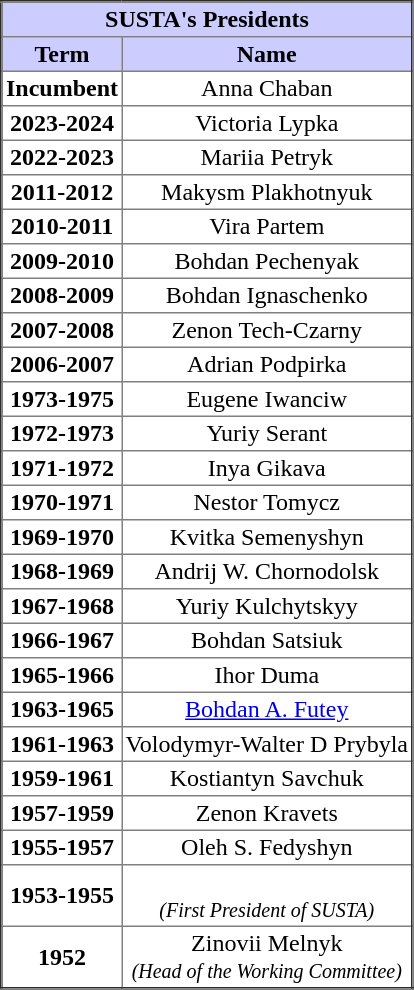<table class="toccolours" align="center" border="2" cellspacing=0 cellpadding=2 style="text-align:center; border-collapse:collapse;">
<tr style="background:#ccccff">
<th colspan="4">SUSTA's Presidents</th>
</tr>
<tr style="background:#ccccff">
<th>Term</th>
<th>Name</th>
</tr>
<tr>
<td><strong>Incumbent</strong></td>
<td>Anna Chaban</td>
</tr>
<tr>
<td><strong>2023-2024</strong></td>
<td>Victoria Lypka</td>
</tr>
<tr>
<td><strong>2022-2023</strong></td>
<td>Mariia Petryk</td>
</tr>
<tr>
<td><strong>2011-2012</strong></td>
<td>Makysm Plakhotnyuk</td>
</tr>
<tr>
<td><strong>2010-2011</strong></td>
<td>Vira Partem</td>
</tr>
<tr>
<td><strong>2009-2010</strong></td>
<td>Bohdan Pechenyak</td>
</tr>
<tr>
<td><strong>2008-2009</strong></td>
<td>Bohdan Ignaschenko</td>
</tr>
<tr>
<td><strong>2007-2008</strong></td>
<td>Zenon Tech-Czarny</td>
</tr>
<tr>
<td><strong>2006-2007</strong></td>
<td>Adrian Podpirka</td>
</tr>
<tr>
<td><strong>1973-1975</strong></td>
<td>Eugene Iwanciw</td>
</tr>
<tr>
<td><strong>1972-1973</strong></td>
<td>Yuriy Serant</td>
</tr>
<tr>
<td><strong>1971-1972</strong></td>
<td>Inya Gikava</td>
</tr>
<tr>
<td><strong>1970-1971</strong></td>
<td>Nestor Tomycz</td>
</tr>
<tr>
<td><strong>1969-1970</strong></td>
<td>Kvitka Semenyshyn</td>
</tr>
<tr>
<td><strong>1968-1969</strong></td>
<td>Andrij W. Chornodolsk</td>
</tr>
<tr>
<td><strong>1967-1968</strong></td>
<td>Yuriy Kulchytskyy</td>
</tr>
<tr>
<td><strong>1966-1967</strong></td>
<td>Bohdan Satsiuk</td>
</tr>
<tr>
<td><strong>1965-1966</strong></td>
<td>Ihor Duma</td>
</tr>
<tr>
<td><strong>1963-1965</strong></td>
<td><a href='#'>Bohdan A. Futey</a></td>
</tr>
<tr>
<td><strong>1961-1963</strong></td>
<td>Volodymyr-Walter D Prybyla</td>
</tr>
<tr>
<td><strong>1959-1961</strong></td>
<td>Kostiantyn Savchuk</td>
</tr>
<tr>
<td><strong>1957-1959</strong></td>
<td>Zenon Kravets</td>
</tr>
<tr>
<td><strong>1955-1957</strong></td>
<td>Oleh S. Fedyshyn</td>
</tr>
<tr>
<td><strong>1953-1955</strong></td>
<td><br><small><em>(First President of SUSTA)</em></small></td>
</tr>
<tr>
<td><strong>1952</strong></td>
<td>Zinovii Melnyk<br><small><em>(Head of the Working Committee)</em></small></td>
</tr>
</table>
